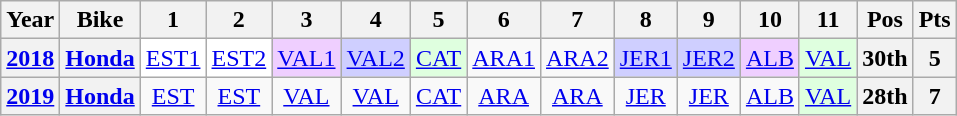<table class="wikitable" style="text-align:center;">
<tr>
<th>Year</th>
<th>Bike</th>
<th>1</th>
<th>2</th>
<th>3</th>
<th>4</th>
<th>5</th>
<th>6</th>
<th>7</th>
<th>8</th>
<th>9</th>
<th>10</th>
<th>11</th>
<th>Pos</th>
<th>Pts</th>
</tr>
<tr>
<th><a href='#'>2018</a></th>
<th><a href='#'>Honda</a></th>
<td style="background:#ffffff;"><a href='#'>EST1</a><br></td>
<td style="background:#ffffff;"><a href='#'>EST2</a><br></td>
<td style="background:#efcfff;"><a href='#'>VAL1</a><br></td>
<td style="background:#cfcfff;"><a href='#'>VAL2</a><br></td>
<td style="background:#dfffdf;"><a href='#'>CAT</a><br></td>
<td><a href='#'>ARA1</a></td>
<td><a href='#'>ARA2</a></td>
<td style="background:#cfcfff;"><a href='#'>JER1</a><br></td>
<td style="background:#cfcfff;"><a href='#'>JER2</a><br></td>
<td style="background:#efcfff;"><a href='#'>ALB</a><br></td>
<td style="background:#dfffdf;"><a href='#'>VAL</a><br></td>
<th>30th</th>
<th>5</th>
</tr>
<tr>
<th><a href='#'>2019</a></th>
<th><a href='#'>Honda</a></th>
<td><a href='#'>EST</a></td>
<td><a href='#'>EST</a></td>
<td><a href='#'>VAL</a></td>
<td><a href='#'>VAL</a></td>
<td><a href='#'>CAT</a></td>
<td><a href='#'>ARA</a></td>
<td><a href='#'>ARA</a></td>
<td><a href='#'>JER</a></td>
<td><a href='#'>JER</a></td>
<td><a href='#'>ALB</a></td>
<td style="background:#DFFFDF;"><a href='#'>VAL</a><br></td>
<th>28th</th>
<th>7</th>
</tr>
</table>
